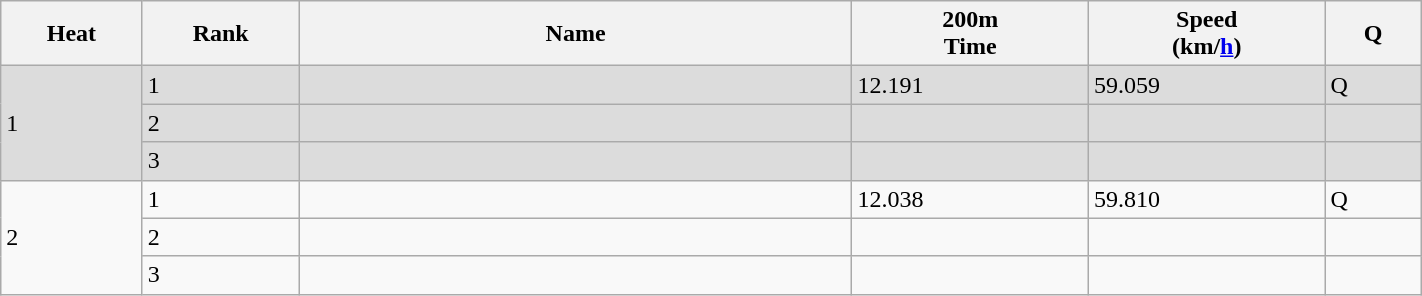<table class="wikitable" width=75%>
<tr>
<th width=20>Heat</th>
<th width=20>Rank</th>
<th width=150>Name</th>
<th width=60>200m<br>Time</th>
<th width=60>Speed<br>(km/<a href='#'>h</a>)</th>
<th width=20>Q</th>
</tr>
<tr bgcolor=dcdcdc>
<td rowspan=3>1</td>
<td>1</td>
<td></td>
<td>12.191</td>
<td>59.059</td>
<td>Q</td>
</tr>
<tr bgcolor=dcdcdc>
<td>2</td>
<td></td>
<td></td>
<td></td>
<td></td>
</tr>
<tr bgcolor=dcdcdc>
<td>3</td>
<td></td>
<td></td>
<td></td>
<td></td>
</tr>
<tr>
<td rowspan=3>2</td>
<td>1</td>
<td></td>
<td>12.038</td>
<td>59.810</td>
<td>Q</td>
</tr>
<tr>
<td>2</td>
<td></td>
<td></td>
<td></td>
<td></td>
</tr>
<tr>
<td>3</td>
<td></td>
<td></td>
<td></td>
<td></td>
</tr>
</table>
